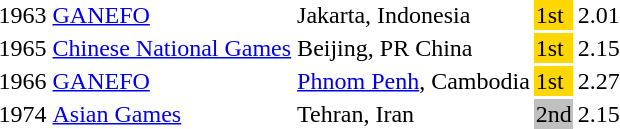<table>
<tr>
<td>1963</td>
<td><a href='#'>GANEFO</a></td>
<td>Jakarta, Indonesia</td>
<td bgcolor="gold">1st</td>
<td>2.01</td>
</tr>
<tr>
<td>1965</td>
<td><a href='#'>Chinese National Games</a></td>
<td>Beijing, PR China</td>
<td bgcolor="gold">1st</td>
<td>2.15</td>
</tr>
<tr>
<td>1966</td>
<td><a href='#'>GANEFO</a></td>
<td><a href='#'>Phnom Penh</a>, Cambodia</td>
<td bgcolor="gold">1st</td>
<td>2.27</td>
</tr>
<tr>
<td>1974</td>
<td><a href='#'>Asian Games</a></td>
<td>Tehran, Iran</td>
<td bgcolor="silver">2nd</td>
<td>2.15</td>
</tr>
</table>
